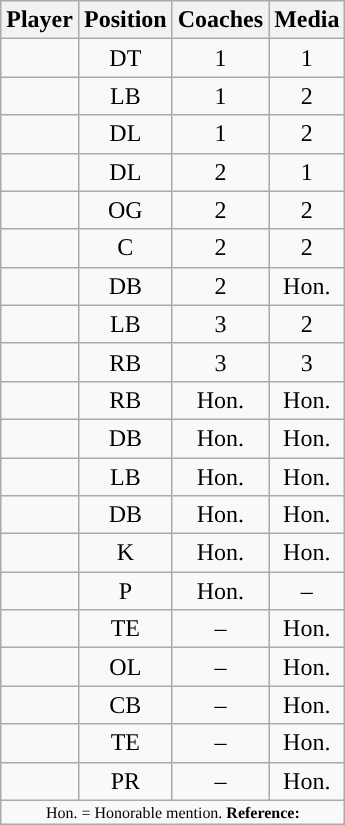<table class="wikitable sortable sortable" style="text-align: center">
<tr align=center>
<th>Player</th>
<th>Position</th>
<th>Coaches</th>
<th>Media</th>
</tr>
<tr>
<td></td>
<td>DT</td>
<td>1</td>
<td>1</td>
</tr>
<tr>
<td></td>
<td>LB</td>
<td>1</td>
<td>2</td>
</tr>
<tr>
<td></td>
<td>DL</td>
<td>1</td>
<td>2</td>
</tr>
<tr>
<td></td>
<td>DL</td>
<td>2</td>
<td>1</td>
</tr>
<tr>
<td></td>
<td>OG</td>
<td>2</td>
<td>2</td>
</tr>
<tr>
<td></td>
<td>C</td>
<td>2</td>
<td>2</td>
</tr>
<tr>
<td></td>
<td>DB</td>
<td>2</td>
<td data-sort-value="4">Hon.</td>
</tr>
<tr>
<td></td>
<td>LB</td>
<td>3</td>
<td>2</td>
</tr>
<tr>
<td></td>
<td>RB</td>
<td>3</td>
<td>3</td>
</tr>
<tr>
<td></td>
<td>RB</td>
<td data-sort-value="4">Hon.</td>
<td data-sort-value="4">Hon.</td>
</tr>
<tr>
<td></td>
<td>DB</td>
<td data-sort-value="4">Hon.</td>
<td data-sort-value="4">Hon.</td>
</tr>
<tr>
<td></td>
<td>LB</td>
<td data-sort-value="4">Hon.</td>
<td data-sort-value="4">Hon.</td>
</tr>
<tr>
<td></td>
<td>DB</td>
<td data-sort-value="4">Hon.</td>
<td data-sort-value="4">Hon.</td>
</tr>
<tr>
<td></td>
<td>K</td>
<td data-sort-value="4">Hon.</td>
<td data-sort-value="4">Hon.</td>
</tr>
<tr>
<td></td>
<td>P</td>
<td data-sort-value="4">Hon.</td>
<td data-sort-value="5">–</td>
</tr>
<tr>
<td></td>
<td>TE</td>
<td data-sort-value="5">–</td>
<td data-sort-value="4">Hon.</td>
</tr>
<tr>
<td></td>
<td>OL</td>
<td data-sort-value="5">–</td>
<td data-sort-value="4">Hon.</td>
</tr>
<tr>
<td></td>
<td>CB</td>
<td data-sort-value="5">–</td>
<td data-sort-value="4">Hon.</td>
</tr>
<tr>
<td></td>
<td>TE</td>
<td data-sort-value="5">–</td>
<td data-sort-value="4">Hon.</td>
</tr>
<tr>
<td></td>
<td>PR</td>
<td data-sort-value="5">–</td>
<td data-sort-value="4">Hon.</td>
</tr>
<tr class="sortbottom">
<td colspan="4"  style="font-size:8pt; text-align:center;">Hon. = Honorable mention. <strong>Reference:</strong></td>
</tr>
</table>
